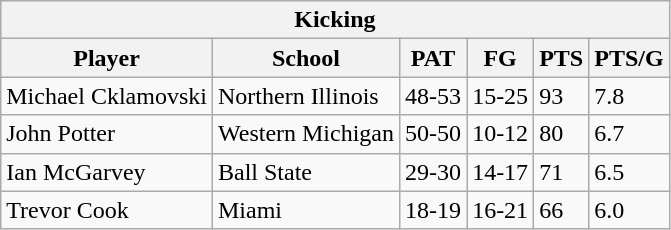<table class="wikitable">
<tr>
<th colspan="7" style="text-align:center;">Kicking</th>
</tr>
<tr>
<th>Player</th>
<th>School</th>
<th>PAT</th>
<th>FG</th>
<th>PTS</th>
<th>PTS/G</th>
</tr>
<tr>
<td>Michael Cklamovski</td>
<td>Northern Illinois</td>
<td>48-53</td>
<td>15-25</td>
<td>93</td>
<td>7.8</td>
</tr>
<tr>
<td>John Potter</td>
<td>Western Michigan</td>
<td>50-50</td>
<td>10-12</td>
<td>80</td>
<td>6.7</td>
</tr>
<tr>
<td>Ian McGarvey</td>
<td>Ball State</td>
<td>29-30</td>
<td>14-17</td>
<td>71</td>
<td>6.5</td>
</tr>
<tr>
<td>Trevor Cook</td>
<td>Miami</td>
<td>18-19</td>
<td>16-21</td>
<td>66</td>
<td>6.0</td>
</tr>
</table>
